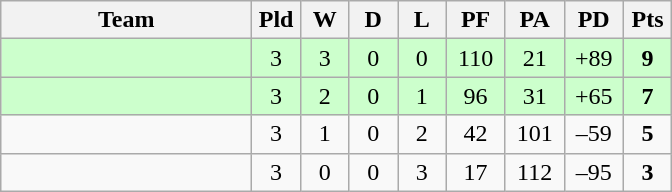<table class="wikitable" style="text-align:center;">
<tr>
<th width="160">Team</th>
<th width="25" abbr="Played">Pld</th>
<th width="25" abbr="Won">W</th>
<th width="25" abbr="Drawn">D</th>
<th width="25" abbr="Lost">L</th>
<th width="32" abbr="Points for">PF</th>
<th width="32" abbr="Points against">PA</th>
<th width="32" abbr="Points difference">PD</th>
<th width="25" abbr="Points">Pts</th>
</tr>
<tr bgcolor="ccffcc">
<td align="left"></td>
<td>3</td>
<td>3</td>
<td>0</td>
<td>0</td>
<td>110</td>
<td>21</td>
<td>+89</td>
<td><strong>9</strong></td>
</tr>
<tr bgcolor="ccffcc">
<td align="left"></td>
<td>3</td>
<td>2</td>
<td>0</td>
<td>1</td>
<td>96</td>
<td>31</td>
<td>+65</td>
<td><strong>7</strong></td>
</tr>
<tr>
<td align="left"></td>
<td>3</td>
<td>1</td>
<td>0</td>
<td>2</td>
<td>42</td>
<td>101</td>
<td>–59</td>
<td><strong>5</strong></td>
</tr>
<tr>
<td align="left"></td>
<td>3</td>
<td>0</td>
<td>0</td>
<td>3</td>
<td>17</td>
<td>112</td>
<td>–95</td>
<td><strong>3</strong></td>
</tr>
</table>
